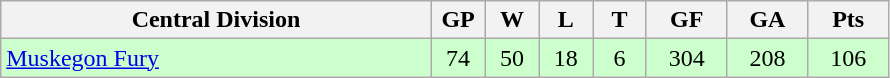<table class="wikitable">
<tr>
<th width="40%" bgcolor="#e0e0e0">Central Division</th>
<th width="5%" bgcolor="#e0e0e0">GP</th>
<th width="5%" bgcolor="#e0e0e0">W</th>
<th width="5%" bgcolor="#e0e0e0">L</th>
<th width="5%" bgcolor="#e0e0e0">T</th>
<th width="7.5%" bgcolor="#e0e0e0">GF</th>
<th width="7.5%" bgcolor="#e0e0e0">GA</th>
<th width="7.5%" bgcolor="#e0e0e0">Pts</th>
</tr>
<tr align="center" bgcolor="#CCFFCC">
<td align="left"><a href='#'>Muskegon Fury</a></td>
<td>74</td>
<td>50</td>
<td>18</td>
<td>6</td>
<td>304</td>
<td>208</td>
<td>106</td>
</tr>
</table>
